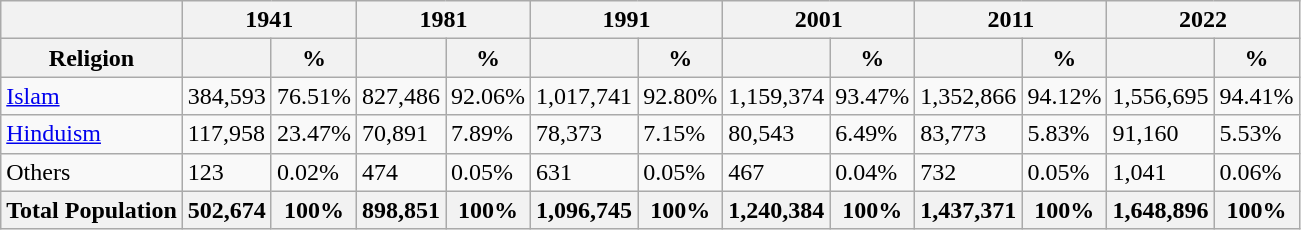<table class="wikitable sortable">
<tr>
<th></th>
<th colspan="2">1941</th>
<th colspan="2">1981</th>
<th colspan="2">1991</th>
<th colspan="2">2001</th>
<th colspan="2">2011</th>
<th colspan="2">2022</th>
</tr>
<tr>
<th>Religion</th>
<th></th>
<th>%</th>
<th></th>
<th>%</th>
<th></th>
<th>%</th>
<th></th>
<th>%</th>
<th></th>
<th>%</th>
<th></th>
<th>%</th>
</tr>
<tr>
<td><a href='#'>Islam</a> </td>
<td>384,593</td>
<td>76.51%</td>
<td>827,486</td>
<td>92.06%</td>
<td>1,017,741</td>
<td>92.80%</td>
<td>1,159,374</td>
<td>93.47%</td>
<td>1,352,866</td>
<td>94.12%</td>
<td>1,556,695</td>
<td>94.41%</td>
</tr>
<tr>
<td><a href='#'>Hinduism</a> </td>
<td>117,958</td>
<td>23.47%</td>
<td>70,891</td>
<td>7.89%</td>
<td>78,373</td>
<td>7.15%</td>
<td>80,543</td>
<td>6.49%</td>
<td>83,773</td>
<td>5.83%</td>
<td>91,160</td>
<td>5.53%</td>
</tr>
<tr>
<td>Others</td>
<td>123</td>
<td>0.02%</td>
<td>474</td>
<td>0.05%</td>
<td>631</td>
<td>0.05%</td>
<td>467</td>
<td>0.04%</td>
<td>732</td>
<td>0.05%</td>
<td>1,041</td>
<td>0.06%</td>
</tr>
<tr>
<th>Total Population</th>
<th>502,674</th>
<th>100%</th>
<th>898,851</th>
<th>100%</th>
<th>1,096,745</th>
<th>100%</th>
<th>1,240,384</th>
<th>100%</th>
<th>1,437,371</th>
<th>100%</th>
<th>1,648,896</th>
<th>100%</th>
</tr>
</table>
